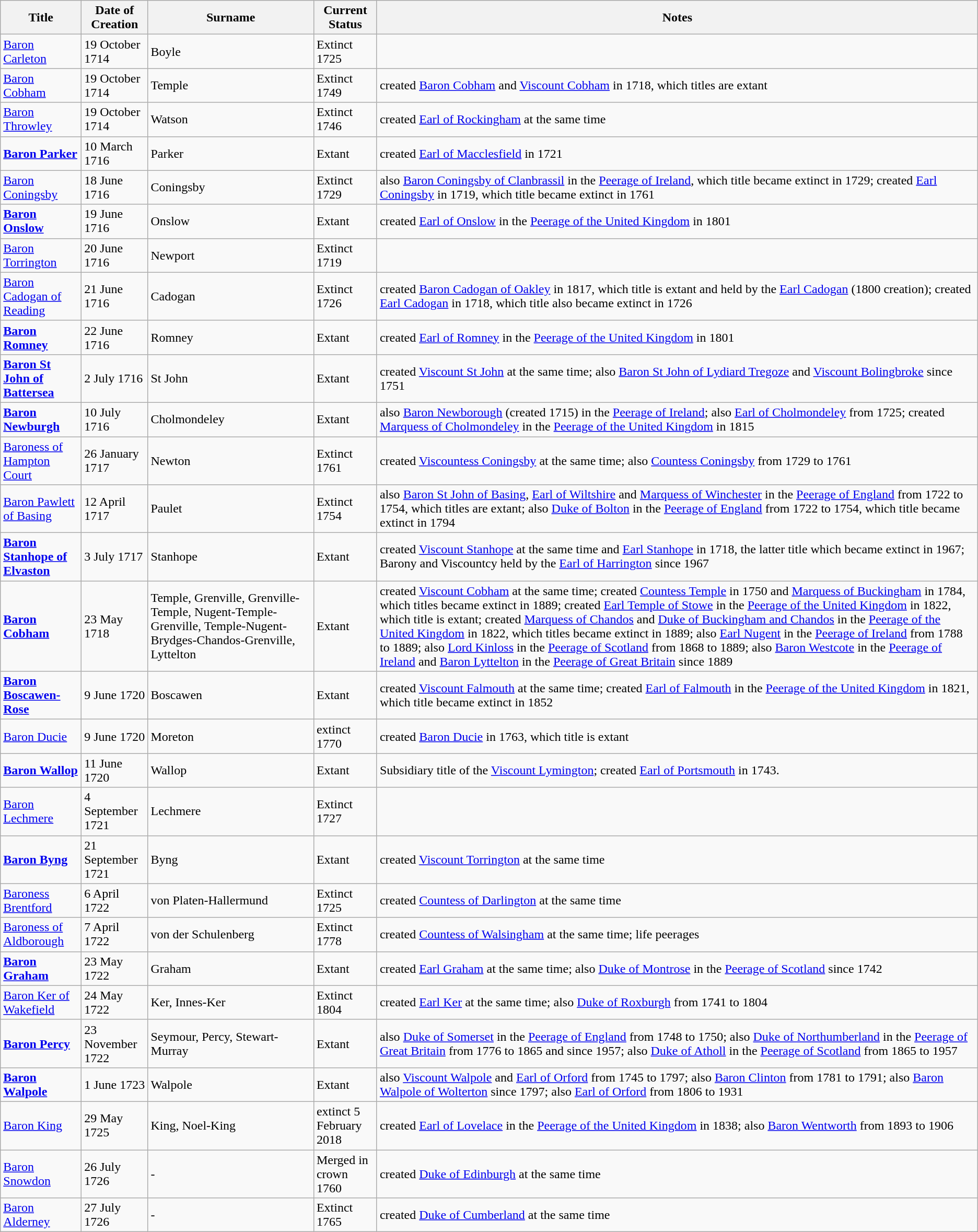<table class="wikitable sortable">
<tr>
<th>Title</th>
<th>Date of Creation</th>
<th>Surname</th>
<th>Current Status</th>
<th>Notes</th>
</tr>
<tr>
<td><a href='#'>Baron Carleton</a></td>
<td>19 October 1714</td>
<td>Boyle</td>
<td>Extinct 1725</td>
<td></td>
</tr>
<tr>
<td><a href='#'>Baron Cobham</a></td>
<td>19 October 1714</td>
<td>Temple</td>
<td>Extinct 1749</td>
<td>created <a href='#'>Baron Cobham</a> and <a href='#'>Viscount Cobham</a> in 1718, which titles are extant</td>
</tr>
<tr>
<td><a href='#'>Baron Throwley</a></td>
<td>19 October 1714</td>
<td>Watson</td>
<td>Extinct 1746</td>
<td>created <a href='#'>Earl of Rockingham</a> at the same time</td>
</tr>
<tr>
<td><strong><a href='#'>Baron Parker</a></strong></td>
<td>10 March 1716</td>
<td>Parker</td>
<td>Extant</td>
<td>created <a href='#'>Earl of Macclesfield</a> in 1721</td>
</tr>
<tr>
<td><a href='#'>Baron Coningsby</a></td>
<td>18 June 1716</td>
<td>Coningsby</td>
<td>Extinct 1729</td>
<td>also <a href='#'>Baron Coningsby of Clanbrassil</a> in the <a href='#'>Peerage of Ireland</a>, which title became extinct in 1729; created <a href='#'>Earl Coningsby</a> in 1719, which title became extinct in 1761</td>
</tr>
<tr>
<td><strong><a href='#'>Baron Onslow</a></strong></td>
<td>19 June 1716</td>
<td>Onslow</td>
<td>Extant</td>
<td>created <a href='#'>Earl of Onslow</a> in the <a href='#'>Peerage of the United Kingdom</a> in 1801</td>
</tr>
<tr>
<td><a href='#'>Baron Torrington</a></td>
<td>20 June 1716</td>
<td>Newport</td>
<td>Extinct 1719</td>
<td></td>
</tr>
<tr>
<td><a href='#'>Baron Cadogan of Reading</a></td>
<td>21 June 1716</td>
<td>Cadogan</td>
<td>Extinct 1726</td>
<td>created <a href='#'>Baron Cadogan of Oakley</a> in 1817, which title is extant and held by the <a href='#'>Earl Cadogan</a> (1800 creation); created <a href='#'>Earl Cadogan</a> in 1718, which title also became extinct in 1726</td>
</tr>
<tr>
<td><strong><a href='#'>Baron Romney</a></strong></td>
<td>22 June 1716</td>
<td>Romney</td>
<td>Extant</td>
<td>created <a href='#'>Earl of Romney</a> in the <a href='#'>Peerage of the United Kingdom</a> in 1801</td>
</tr>
<tr>
<td><strong><a href='#'>Baron St John of Battersea</a></strong></td>
<td>2 July 1716</td>
<td>St John</td>
<td>Extant</td>
<td>created <a href='#'>Viscount St John</a> at the same time; also <a href='#'>Baron St John of Lydiard Tregoze</a> and <a href='#'>Viscount Bolingbroke</a> since 1751</td>
</tr>
<tr>
<td><strong><a href='#'>Baron Newburgh</a></strong></td>
<td>10 July 1716</td>
<td>Cholmondeley</td>
<td>Extant</td>
<td>also <a href='#'>Baron Newborough</a> (created 1715) in the <a href='#'>Peerage of Ireland</a>; also <a href='#'>Earl of Cholmondeley</a> from 1725; created <a href='#'>Marquess of Cholmondeley</a> in the <a href='#'>Peerage of the United Kingdom</a> in 1815</td>
</tr>
<tr>
<td><a href='#'>Baroness of Hampton Court</a></td>
<td>26 January 1717</td>
<td>Newton</td>
<td>Extinct 1761</td>
<td>created <a href='#'>Viscountess Coningsby</a> at the same time; also <a href='#'>Countess Coningsby</a> from 1729 to 1761</td>
</tr>
<tr>
<td><a href='#'>Baron Pawlett of Basing</a></td>
<td>12 April 1717</td>
<td>Paulet</td>
<td>Extinct 1754</td>
<td>also <a href='#'>Baron St John of Basing</a>, <a href='#'>Earl of Wiltshire</a> and <a href='#'>Marquess of Winchester</a> in the <a href='#'>Peerage of England</a> from 1722 to 1754, which titles are  extant; also <a href='#'>Duke of Bolton</a> in the <a href='#'>Peerage of England</a> from 1722 to 1754, which title became extinct in 1794</td>
</tr>
<tr>
<td><strong><a href='#'>Baron Stanhope of Elvaston</a></strong></td>
<td>3 July 1717</td>
<td>Stanhope</td>
<td>Extant</td>
<td>created <a href='#'>Viscount Stanhope</a> at the same time and <a href='#'>Earl Stanhope</a> in 1718, the latter title which became extinct in 1967; Barony and Viscountcy held by the <a href='#'>Earl of Harrington</a> since 1967</td>
</tr>
<tr>
<td><strong><a href='#'>Baron Cobham</a></strong></td>
<td>23 May 1718</td>
<td>Temple, Grenville, Grenville-Temple, Nugent-Temple-Grenville, Temple-Nugent-Brydges-Chandos-Grenville, Lyttelton</td>
<td>Extant</td>
<td>created <a href='#'>Viscount Cobham</a> at the same time; created <a href='#'>Countess Temple</a> in 1750 and <a href='#'>Marquess of Buckingham</a> in 1784, which titles became extinct in 1889; created <a href='#'>Earl Temple of Stowe</a> in the <a href='#'>Peerage of the United Kingdom</a> in 1822, which title is extant; created <a href='#'>Marquess of Chandos</a> and <a href='#'>Duke of Buckingham and Chandos</a> in the <a href='#'>Peerage of the United Kingdom</a> in 1822, which titles became extinct in 1889; also <a href='#'>Earl Nugent</a> in the <a href='#'>Peerage of Ireland</a> from 1788 to 1889; also <a href='#'>Lord Kinloss</a> in the <a href='#'>Peerage of Scotland</a> from 1868 to 1889; also <a href='#'>Baron Westcote</a> in the <a href='#'>Peerage of Ireland</a> and <a href='#'>Baron Lyttelton</a> in the <a href='#'>Peerage of Great Britain</a> since 1889</td>
</tr>
<tr>
<td><strong><a href='#'>Baron Boscawen-Rose</a></strong></td>
<td>9 June 1720</td>
<td>Boscawen</td>
<td>Extant</td>
<td>created <a href='#'>Viscount Falmouth</a> at the same time; created <a href='#'>Earl of Falmouth</a> in the <a href='#'>Peerage of the United Kingdom</a> in 1821, which title became extinct in 1852</td>
</tr>
<tr>
<td><a href='#'>Baron Ducie</a></td>
<td>9 June 1720</td>
<td>Moreton</td>
<td>extinct 1770</td>
<td>created <a href='#'>Baron Ducie</a> in 1763, which title is extant</td>
</tr>
<tr>
<td><strong><a href='#'>Baron Wallop</a></strong></td>
<td>11 June 1720</td>
<td>Wallop</td>
<td>Extant</td>
<td>Subsidiary title of the <a href='#'>Viscount Lymington</a>; created <a href='#'>Earl of Portsmouth</a> in 1743.</td>
</tr>
<tr>
<td><a href='#'>Baron Lechmere</a></td>
<td>4 September 1721</td>
<td>Lechmere</td>
<td>Extinct 1727</td>
<td></td>
</tr>
<tr>
<td><strong><a href='#'>Baron Byng</a></strong></td>
<td>21 September 1721</td>
<td>Byng</td>
<td>Extant</td>
<td>created <a href='#'>Viscount Torrington</a> at the same time</td>
</tr>
<tr>
<td><a href='#'>Baroness Brentford</a></td>
<td>6 April 1722</td>
<td>von Platen-Hallermund</td>
<td>Extinct 1725</td>
<td>created <a href='#'>Countess of Darlington</a> at the same time</td>
</tr>
<tr>
<td><a href='#'>Baroness of Aldborough</a></td>
<td>7 April 1722</td>
<td>von der Schulenberg</td>
<td>Extinct 1778</td>
<td>created <a href='#'>Countess of Walsingham</a> at the same time; life peerages</td>
</tr>
<tr>
<td><strong><a href='#'>Baron Graham</a></strong></td>
<td>23 May 1722</td>
<td>Graham</td>
<td>Extant</td>
<td>created <a href='#'>Earl Graham</a> at the same time; also <a href='#'>Duke of Montrose</a> in the <a href='#'>Peerage of Scotland</a> since 1742</td>
</tr>
<tr>
<td><a href='#'>Baron Ker of Wakefield</a></td>
<td>24 May 1722</td>
<td>Ker, Innes-Ker</td>
<td>Extinct 1804</td>
<td>created <a href='#'>Earl Ker</a> at the same time; also <a href='#'>Duke of Roxburgh</a> from 1741 to 1804</td>
</tr>
<tr>
<td><strong><a href='#'>Baron Percy</a></strong></td>
<td>23 November 1722</td>
<td>Seymour, Percy, Stewart-Murray</td>
<td>Extant</td>
<td>also <a href='#'>Duke of Somerset</a> in the <a href='#'>Peerage of England</a> from 1748 to 1750; also <a href='#'>Duke of Northumberland</a> in the <a href='#'>Peerage of Great Britain</a> from 1776 to 1865 and since 1957; also <a href='#'>Duke of Atholl</a> in the <a href='#'>Peerage of Scotland</a> from 1865 to 1957</td>
</tr>
<tr>
<td><strong><a href='#'>Baron Walpole</a></strong></td>
<td>1 June 1723</td>
<td>Walpole</td>
<td>Extant</td>
<td>also <a href='#'>Viscount Walpole</a> and <a href='#'>Earl of Orford</a> from 1745 to 1797; also <a href='#'>Baron Clinton</a> from 1781 to 1791; also <a href='#'>Baron Walpole of Wolterton</a> since 1797; also <a href='#'>Earl of Orford</a> from 1806 to 1931</td>
</tr>
<tr>
<td><a href='#'>Baron King</a></td>
<td>29 May 1725</td>
<td>King, Noel-King</td>
<td>extinct 5 February 2018</td>
<td>created <a href='#'>Earl of Lovelace</a> in the <a href='#'>Peerage of the United Kingdom</a> in 1838; also <a href='#'>Baron Wentworth</a> from 1893 to 1906</td>
</tr>
<tr>
<td><a href='#'>Baron Snowdon</a></td>
<td>26 July 1726</td>
<td>-</td>
<td>Merged in crown 1760</td>
<td>created <a href='#'>Duke of Edinburgh</a> at the same time</td>
</tr>
<tr>
<td><a href='#'>Baron Alderney</a></td>
<td>27 July 1726</td>
<td>-</td>
<td>Extinct 1765</td>
<td>created <a href='#'>Duke of Cumberland</a> at the same time</td>
</tr>
</table>
